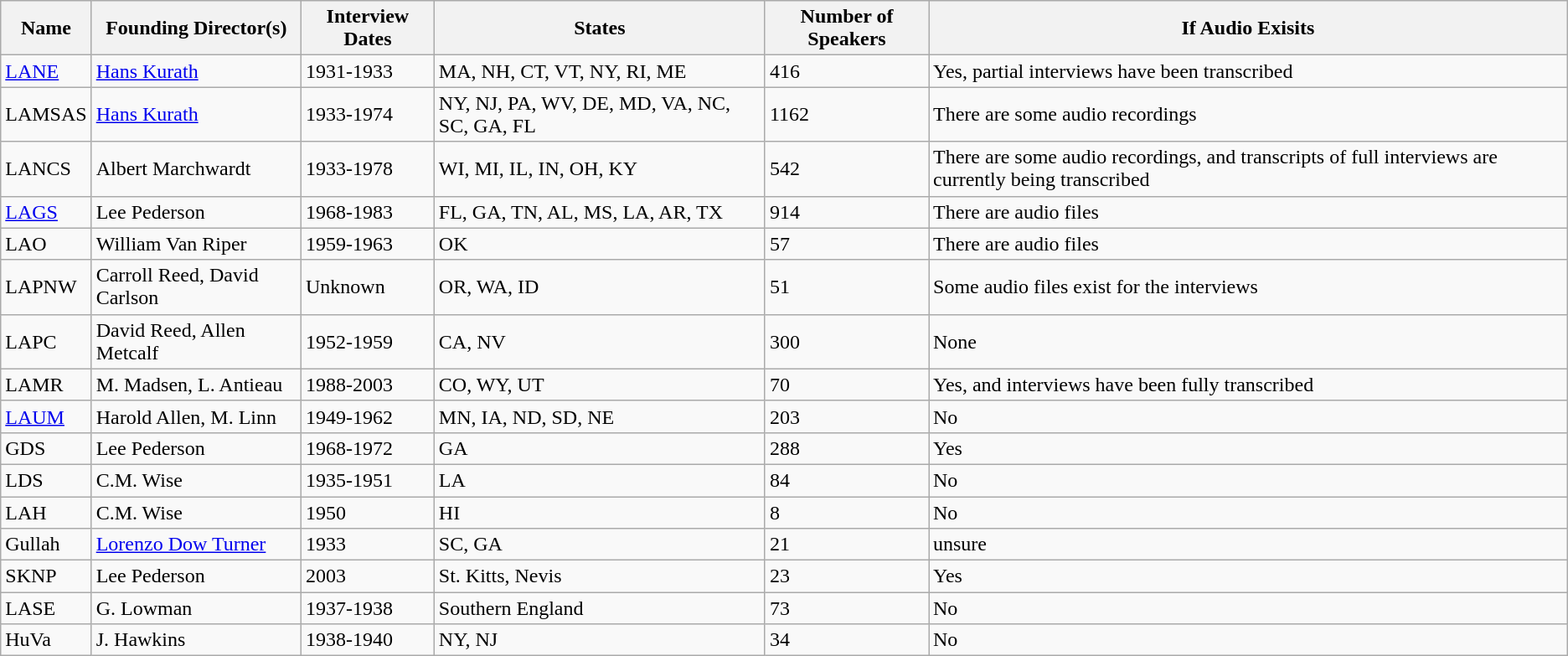<table class="wikitable">
<tr>
<th>Name</th>
<th>Founding Director(s)</th>
<th>Interview Dates</th>
<th>States</th>
<th>Number of Speakers</th>
<th>If Audio Exisits</th>
</tr>
<tr>
<td><a href='#'>LANE</a></td>
<td><a href='#'>Hans Kurath</a></td>
<td>1931-1933</td>
<td>MA, NH, CT, VT, NY, RI, ME</td>
<td>416</td>
<td>Yes, partial interviews have been transcribed</td>
</tr>
<tr>
<td>LAMSAS</td>
<td><a href='#'>Hans Kurath</a></td>
<td>1933-1974</td>
<td>NY, NJ, PA, WV, DE, MD, VA, NC, SC, GA, FL</td>
<td>1162</td>
<td>There are some audio recordings</td>
</tr>
<tr>
<td>LANCS</td>
<td>Albert Marchwardt</td>
<td>1933-1978</td>
<td>WI, MI, IL, IN, OH, KY</td>
<td>542</td>
<td>There are some audio recordings, and transcripts of full interviews are currently being transcribed</td>
</tr>
<tr>
<td><a href='#'>LAGS</a></td>
<td>Lee Pederson</td>
<td>1968-1983</td>
<td>FL, GA, TN, AL, MS, LA, AR, TX</td>
<td>914</td>
<td>There are audio files</td>
</tr>
<tr>
<td>LAO</td>
<td>William Van Riper</td>
<td>1959-1963</td>
<td>OK</td>
<td>57</td>
<td>There are audio files</td>
</tr>
<tr>
<td>LAPNW</td>
<td>Carroll Reed, David Carlson</td>
<td>Unknown</td>
<td>OR, WA, ID</td>
<td>51</td>
<td>Some audio files exist for the interviews</td>
</tr>
<tr>
<td>LAPC</td>
<td>David Reed, Allen Metcalf</td>
<td>1952-1959</td>
<td>CA, NV</td>
<td>300</td>
<td>None</td>
</tr>
<tr>
<td>LAMR</td>
<td>M. Madsen, L. Antieau</td>
<td>1988-2003</td>
<td>CO, WY, UT</td>
<td>70</td>
<td>Yes, and interviews have been fully transcribed</td>
</tr>
<tr>
<td><a href='#'>LAUM</a></td>
<td>Harold Allen, M. Linn</td>
<td>1949-1962</td>
<td>MN, IA, ND, SD, NE</td>
<td>203</td>
<td>No</td>
</tr>
<tr>
<td>GDS</td>
<td>Lee Pederson</td>
<td>1968-1972</td>
<td>GA</td>
<td>288</td>
<td>Yes</td>
</tr>
<tr>
<td>LDS</td>
<td>C.M. Wise</td>
<td>1935-1951</td>
<td>LA</td>
<td>84</td>
<td>No</td>
</tr>
<tr>
<td>LAH</td>
<td>C.M. Wise</td>
<td>1950</td>
<td>HI</td>
<td>8</td>
<td>No</td>
</tr>
<tr>
<td>Gullah</td>
<td><a href='#'>Lorenzo Dow Turner</a></td>
<td>1933</td>
<td>SC, GA</td>
<td>21</td>
<td>unsure</td>
</tr>
<tr>
<td>SKNP</td>
<td>Lee Pederson</td>
<td>2003</td>
<td>St. Kitts, Nevis</td>
<td>23</td>
<td>Yes</td>
</tr>
<tr>
<td>LASE</td>
<td>G. Lowman</td>
<td>1937-1938</td>
<td>Southern England</td>
<td>73</td>
<td>No</td>
</tr>
<tr>
<td>HuVa</td>
<td>J. Hawkins</td>
<td>1938-1940</td>
<td>NY, NJ</td>
<td>34</td>
<td>No</td>
</tr>
</table>
